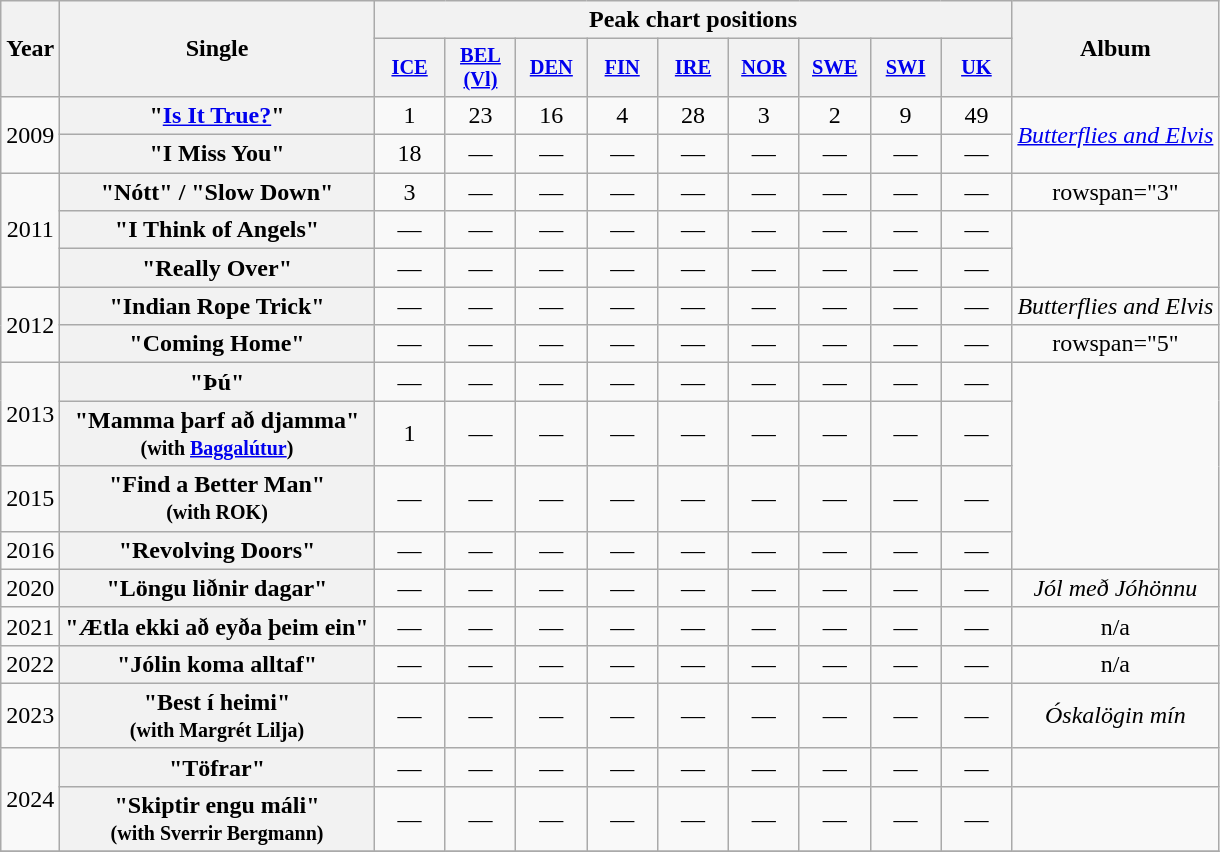<table class="wikitable plainrowheaders" style="text-align:center;">
<tr>
<th scope="col" rowspan="2">Year</th>
<th scope="col" rowspan="2">Single</th>
<th scope="col" colspan="9">Peak chart positions</th>
<th scope="col" rowspan="2">Album</th>
</tr>
<tr>
<th scope="col" style="width:3em;font-size:85%;"><a href='#'>ICE</a></th>
<th scope="col" style="width:3em;font-size:85%;"><a href='#'>BEL (Vl)</a><br></th>
<th scope="col" style="width:3em;font-size:85%;"><a href='#'>DEN</a><br></th>
<th scope="col" style="width:3em;font-size:85%;"><a href='#'>FIN</a><br></th>
<th scope="col" style="width:3em;font-size:85%;"><a href='#'>IRE</a><br></th>
<th scope="col" style="width:3em;font-size:85%;"><a href='#'>NOR</a><br></th>
<th scope="col" style="width:3em;font-size:85%;"><a href='#'>SWE</a><br></th>
<th scope="col" style="width:3em;font-size:85%;"><a href='#'>SWI</a><br></th>
<th scope="col" style="width:3em;font-size:85%;"><a href='#'>UK</a><br></th>
</tr>
<tr>
<td rowspan="2">2009</td>
<th scope="row">"<a href='#'>Is It True?</a>"</th>
<td>1</td>
<td>23</td>
<td>16</td>
<td>4</td>
<td>28</td>
<td>3</td>
<td>2</td>
<td>9</td>
<td>49</td>
<td rowspan="2"><em><a href='#'>Butterflies and Elvis</a></em></td>
</tr>
<tr>
<th scope="row">"I Miss You"</th>
<td>18</td>
<td>—</td>
<td>—</td>
<td>—</td>
<td>—</td>
<td>—</td>
<td>—</td>
<td>—</td>
<td>—</td>
</tr>
<tr>
<td rowspan="3">2011</td>
<th scope="row">"Nótt" / "Slow Down"</th>
<td>3</td>
<td>—</td>
<td>—</td>
<td>—</td>
<td>—</td>
<td>—</td>
<td>—</td>
<td>—</td>
<td>—</td>
<td>rowspan="3" </td>
</tr>
<tr>
<th scope="row">"I Think of Angels"</th>
<td>—</td>
<td>—</td>
<td>—</td>
<td>—</td>
<td>—</td>
<td>—</td>
<td>—</td>
<td>—</td>
<td>—</td>
</tr>
<tr>
<th scope="row">"Really Over"</th>
<td>—</td>
<td>—</td>
<td>—</td>
<td>—</td>
<td>—</td>
<td>—</td>
<td>—</td>
<td>—</td>
<td>—</td>
</tr>
<tr>
<td rowspan="2">2012</td>
<th scope="row">"Indian Rope Trick"</th>
<td>—</td>
<td>—</td>
<td>—</td>
<td>—</td>
<td>—</td>
<td>—</td>
<td>—</td>
<td>—</td>
<td>—</td>
<td><em>Butterflies and Elvis</em></td>
</tr>
<tr>
<th scope="row">"Coming Home"</th>
<td>—</td>
<td>—</td>
<td>—</td>
<td>—</td>
<td>—</td>
<td>—</td>
<td>—</td>
<td>—</td>
<td>—</td>
<td>rowspan="5" </td>
</tr>
<tr>
<td rowspan=2>2013</td>
<th scope="row">"Þú"</th>
<td>—</td>
<td>—</td>
<td>—</td>
<td>—</td>
<td>—</td>
<td>—</td>
<td>—</td>
<td>—</td>
<td>—</td>
</tr>
<tr>
<th scope="row">"Mamma þarf að djamma" <br><small>(with <a href='#'>Baggalútur</a>)</small></th>
<td>1</td>
<td>—</td>
<td>—</td>
<td>—</td>
<td>—</td>
<td>—</td>
<td>—</td>
<td>—</td>
<td>—</td>
</tr>
<tr>
<td rowspan=1>2015</td>
<th scope="row">"Find a Better Man" <br><small>(with ROK)</small></th>
<td>—</td>
<td>—</td>
<td>—</td>
<td>—</td>
<td>—</td>
<td>—</td>
<td>—</td>
<td>—</td>
<td>—</td>
</tr>
<tr>
<td rowspan=1>2016</td>
<th scope="row">"Revolving Doors"</th>
<td>—</td>
<td>—</td>
<td>—</td>
<td>—</td>
<td>—</td>
<td>—</td>
<td>—</td>
<td>—</td>
<td>—</td>
</tr>
<tr>
<td rowspan="1">2020</td>
<th scope="row">"Löngu liðnir dagar"</th>
<td>—</td>
<td>—</td>
<td>—</td>
<td>—</td>
<td>—</td>
<td>—</td>
<td>—</td>
<td>—</td>
<td>—</td>
<td><em>Jól með Jóhönnu</em></td>
</tr>
<tr>
<td>2021</td>
<th scope="row">"Ætla ekki að eyða þeim ein"</th>
<td>—</td>
<td>—</td>
<td>—</td>
<td>—</td>
<td>—</td>
<td>—</td>
<td>—</td>
<td>—</td>
<td>—</td>
<td>n/a</td>
</tr>
<tr>
<td>2022</td>
<th scope="row">"Jólin koma alltaf"</th>
<td>—</td>
<td>—</td>
<td>—</td>
<td>—</td>
<td>—</td>
<td>—</td>
<td>—</td>
<td>—</td>
<td>—</td>
<td>n/a</td>
</tr>
<tr>
<td>2023</td>
<th scope="row">"Best í heimi" <br><small>(with Margrét Lilja)</small></th>
<td>—</td>
<td>—</td>
<td>—</td>
<td>—</td>
<td>—</td>
<td>—</td>
<td>—</td>
<td>—</td>
<td>—</td>
<td><em>Óskalögin mín</em></td>
</tr>
<tr>
<td rowspan=2>2024</td>
<th scope="row">"Töfrar"</th>
<td>—</td>
<td>—</td>
<td>—</td>
<td>—</td>
<td>—</td>
<td>—</td>
<td>—</td>
<td>—</td>
<td>—</td>
<td></td>
</tr>
<tr>
<th scope="row">"Skiptir engu máli"<br><small>(with Sverrir Bergmann)</small></th>
<td>—</td>
<td>—</td>
<td>—</td>
<td>—</td>
<td>—</td>
<td>—</td>
<td>—</td>
<td>—</td>
<td>—</td>
<td></td>
</tr>
<tr>
</tr>
</table>
